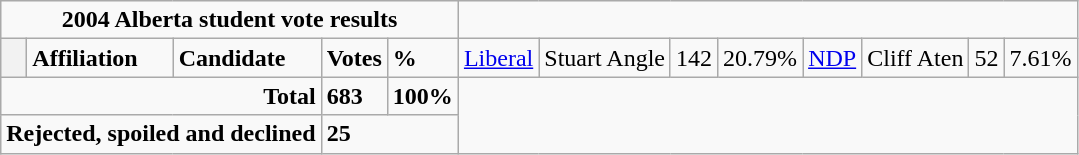<table class="wikitable">
<tr>
<td colspan=5 align="center"><strong>2004 Alberta student vote results</strong></td>
</tr>
<tr>
<th style="width: 10px;"></th>
<td><strong>Affiliation</strong></td>
<td><strong>Candidate</strong></td>
<td><strong>Votes</strong></td>
<td><strong>%</strong><br>
</td>
<td><a href='#'>Liberal</a></td>
<td>Stuart Angle</td>
<td>142</td>
<td>20.79%<br>
</td>
<td><a href='#'>NDP</a></td>
<td>Cliff Aten</td>
<td>52</td>
<td>7.61%<br></td>
</tr>
<tr>
<td colspan=3 align="right"><strong>Total</strong></td>
<td><strong>683</strong></td>
<td><strong>100%</strong></td>
</tr>
<tr>
<td colspan=3 align="right"><strong>Rejected, spoiled and declined</strong></td>
<td colspan=2><strong>25</strong></td>
</tr>
</table>
